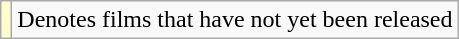<table class="wikitable">
<tr>
<td style="background:#ffc;"></td>
<td>Denotes films that have not yet been released</td>
</tr>
</table>
